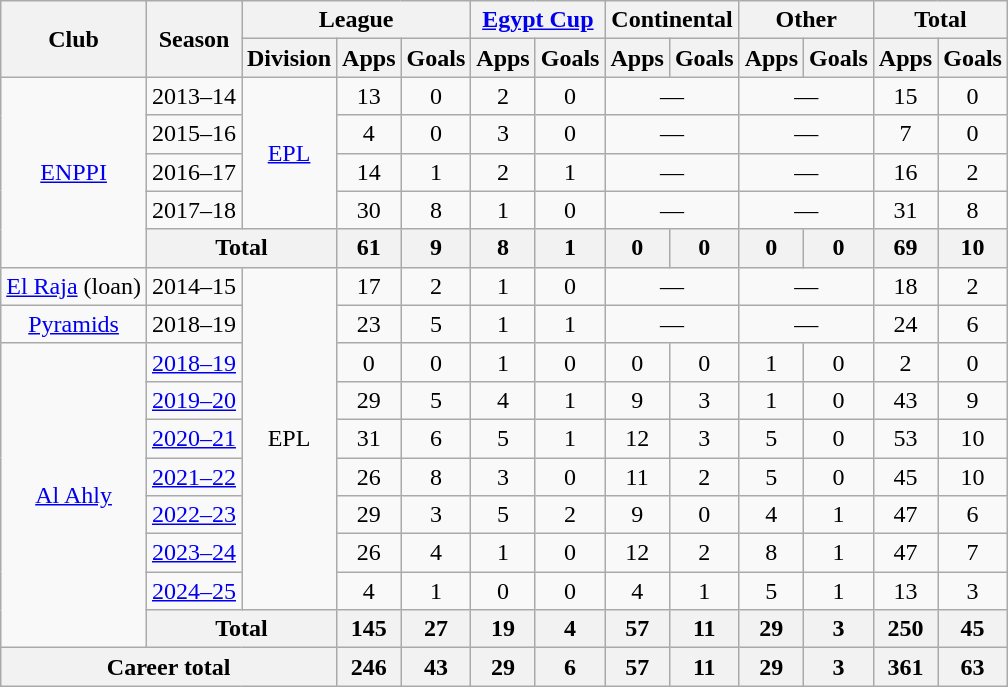<table class="wikitable" style="text-align:center">
<tr>
<th rowspan="2">Club</th>
<th rowspan="2">Season</th>
<th colspan="3">League</th>
<th colspan="2"><a href='#'>Egypt Cup</a></th>
<th colspan="2">Continental</th>
<th colspan="2">Other</th>
<th colspan="2">Total</th>
</tr>
<tr>
<th>Division</th>
<th>Apps</th>
<th>Goals</th>
<th>Apps</th>
<th>Goals</th>
<th>Apps</th>
<th>Goals</th>
<th>Apps</th>
<th>Goals</th>
<th>Apps</th>
<th>Goals</th>
</tr>
<tr>
<td rowspan="5"><a href='#'>ENPPI</a></td>
<td Egyptian Premier League 2013–14>2013–14</td>
<td rowspan="4"><a href='#'>EPL</a></td>
<td>13</td>
<td>0</td>
<td>2</td>
<td>0</td>
<td colspan="2">—</td>
<td colspan="2">—</td>
<td>15</td>
<td>0</td>
</tr>
<tr>
<td Egyptian Premier League 2015–16>2015–16</td>
<td>4</td>
<td>0</td>
<td>3</td>
<td>0</td>
<td colspan="2">—</td>
<td colspan="2">—</td>
<td>7</td>
<td>0</td>
</tr>
<tr>
<td Egyptian Premier League 2016–17>2016–17</td>
<td>14</td>
<td>1</td>
<td>2</td>
<td>1</td>
<td colspan="2">—</td>
<td colspan="2">—</td>
<td>16</td>
<td>2</td>
</tr>
<tr>
<td Egyptian Premier League 2017–18>2017–18</td>
<td>30</td>
<td>8</td>
<td>1</td>
<td>0</td>
<td colspan="2">—</td>
<td colspan="2">—</td>
<td>31</td>
<td>8</td>
</tr>
<tr>
<th colspan="2">Total</th>
<th>61</th>
<th>9</th>
<th>8</th>
<th>1</th>
<th>0</th>
<th>0</th>
<th>0</th>
<th>0</th>
<th>69</th>
<th>10</th>
</tr>
<tr>
<td><a href='#'>El Raja</a> (loan)</td>
<td Egyptian Premier League 2014–15>2014–15</td>
<td rowspan="9">EPL</td>
<td>17</td>
<td>2</td>
<td>1</td>
<td>0</td>
<td colspan="2">—</td>
<td colspan="2">—</td>
<td>18</td>
<td>2</td>
</tr>
<tr>
<td><a href='#'>Pyramids</a></td>
<td Egyptian Premier League 2018–19>2018–19</td>
<td>23</td>
<td>5</td>
<td>1</td>
<td>1</td>
<td colspan="2">—</td>
<td colspan="2">—</td>
<td>24</td>
<td>6</td>
</tr>
<tr>
<td rowspan="8"><a href='#'>Al Ahly</a></td>
<td><a href='#'>2018–19</a></td>
<td>0</td>
<td>0</td>
<td>1</td>
<td>0</td>
<td>0</td>
<td>0</td>
<td>1</td>
<td>0</td>
<td>2</td>
<td>0</td>
</tr>
<tr>
<td><a href='#'>2019–20</a></td>
<td>29</td>
<td>5</td>
<td>4</td>
<td>1</td>
<td>9</td>
<td>3</td>
<td>1</td>
<td>0</td>
<td>43</td>
<td>9</td>
</tr>
<tr>
<td><a href='#'>2020–21</a></td>
<td>31</td>
<td>6</td>
<td>5</td>
<td>1</td>
<td>12</td>
<td>3</td>
<td>5</td>
<td>0</td>
<td>53</td>
<td>10</td>
</tr>
<tr>
<td><a href='#'>2021–22</a></td>
<td>26</td>
<td>8</td>
<td>3</td>
<td>0</td>
<td>11</td>
<td>2</td>
<td>5</td>
<td>0</td>
<td>45</td>
<td>10</td>
</tr>
<tr>
<td><a href='#'>2022–23</a></td>
<td>29</td>
<td>3</td>
<td>5</td>
<td>2</td>
<td>9</td>
<td>0</td>
<td>4</td>
<td>1</td>
<td>47</td>
<td>6</td>
</tr>
<tr>
<td><a href='#'>2023–24</a></td>
<td>26</td>
<td>4</td>
<td>1</td>
<td>0</td>
<td>12</td>
<td>2</td>
<td>8</td>
<td>1</td>
<td>47</td>
<td>7</td>
</tr>
<tr>
<td><a href='#'>2024–25</a></td>
<td>4</td>
<td>1</td>
<td>0</td>
<td>0</td>
<td>4</td>
<td>1</td>
<td>5</td>
<td>1</td>
<td>13</td>
<td>3</td>
</tr>
<tr>
<th colspan="2">Total</th>
<th>145</th>
<th>27</th>
<th>19</th>
<th>4</th>
<th>57</th>
<th>11</th>
<th>29</th>
<th>3</th>
<th>250</th>
<th>45</th>
</tr>
<tr>
<th colspan="3">Career total</th>
<th>246</th>
<th>43</th>
<th>29</th>
<th>6</th>
<th>57</th>
<th>11</th>
<th>29</th>
<th>3</th>
<th>361</th>
<th>63</th>
</tr>
</table>
